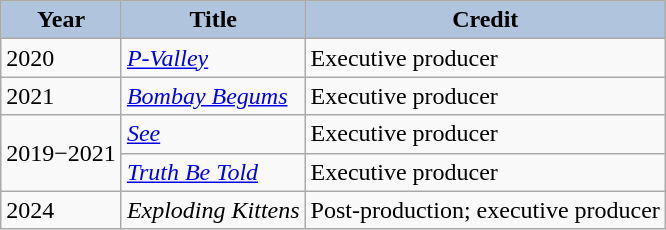<table class="wikitable">
<tr>
<th style="background:#B0C4DE;">Year</th>
<th style="background:#B0C4DE;">Title</th>
<th style="background:#B0C4DE;">Credit</th>
</tr>
<tr>
<td>2020</td>
<td><em><a href='#'>P-Valley</a></em></td>
<td>Executive producer</td>
</tr>
<tr>
<td>2021</td>
<td><em><a href='#'>Bombay Begums</a></em></td>
<td>Executive producer</td>
</tr>
<tr>
<td rowspan=2>2019−2021</td>
<td><em><a href='#'>See</a></em></td>
<td>Executive producer</td>
</tr>
<tr>
<td><em><a href='#'>Truth Be Told</a></em></td>
<td>Executive producer</td>
</tr>
<tr>
<td>2024</td>
<td><em>Exploding Kittens</em></td>
<td>Post-production; executive producer</td>
</tr>
</table>
